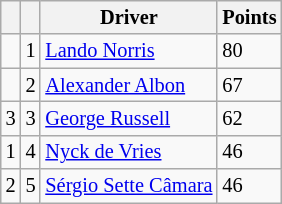<table class="wikitable" style="font-size: 85%;">
<tr>
<th></th>
<th></th>
<th>Driver</th>
<th>Points</th>
</tr>
<tr>
<td></td>
<td align="center">1</td>
<td> <a href='#'>Lando Norris</a></td>
<td>80</td>
</tr>
<tr>
<td></td>
<td align="center">2</td>
<td> <a href='#'>Alexander Albon</a></td>
<td>67</td>
</tr>
<tr>
<td> 3</td>
<td align="center">3</td>
<td> <a href='#'>George Russell</a></td>
<td>62</td>
</tr>
<tr>
<td> 1</td>
<td align="center">4</td>
<td> <a href='#'>Nyck de Vries</a></td>
<td>46</td>
</tr>
<tr>
<td> 2</td>
<td align="center">5</td>
<td> <a href='#'>Sérgio Sette Câmara</a></td>
<td>46</td>
</tr>
</table>
